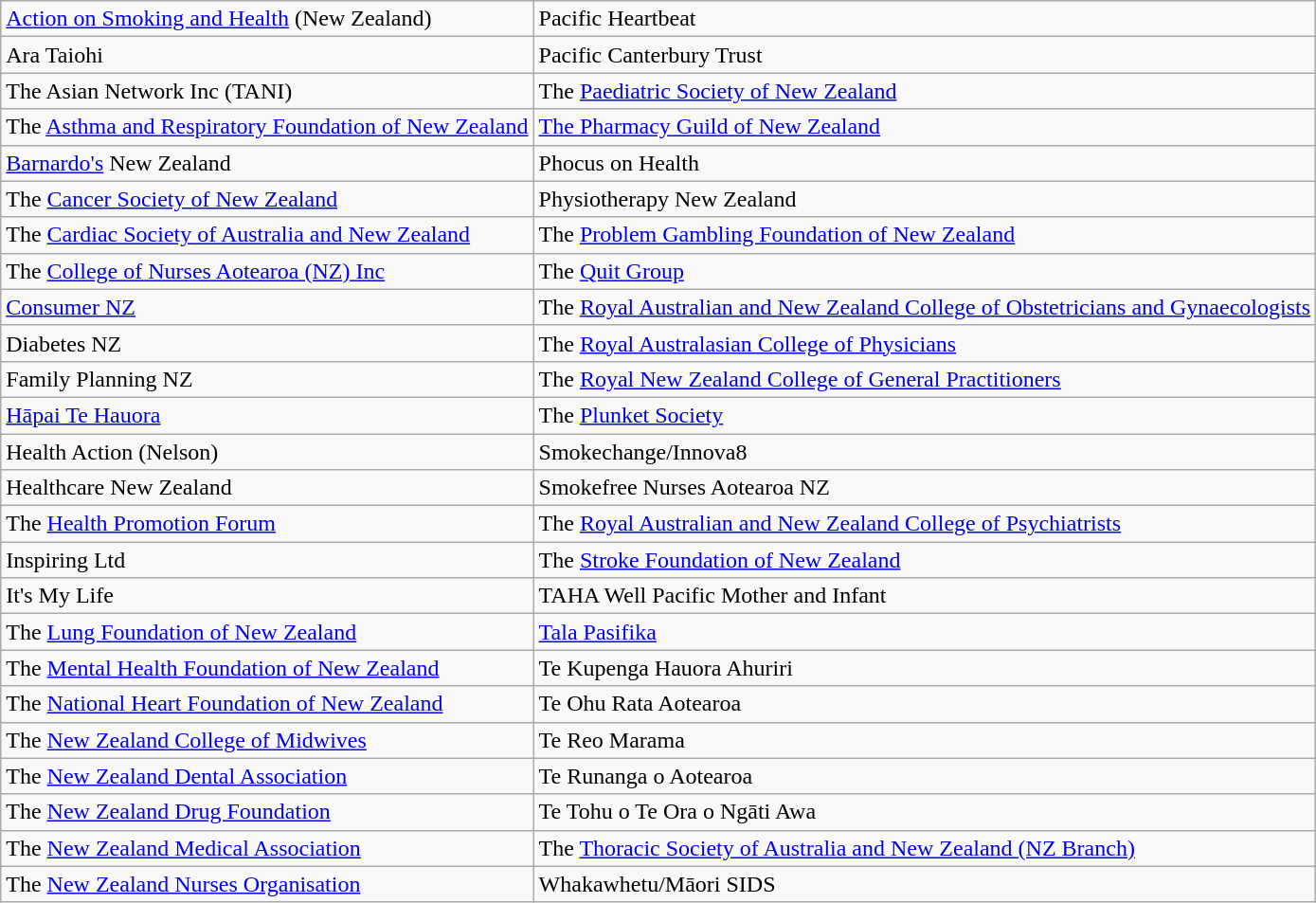<table class="wikitable">
<tr>
<td><a href='#'>Action on Smoking and Health</a> (New Zealand)</td>
<td>Pacific Heartbeat</td>
</tr>
<tr>
<td>Ara Taiohi</td>
<td>Pacific Canterbury Trust</td>
</tr>
<tr>
<td>The Asian Network Inc (TANI)</td>
<td>The <a href='#'>Paediatric Society of New Zealand</a></td>
</tr>
<tr>
<td>The <a href='#'>Asthma and Respiratory Foundation of New Zealand</a></td>
<td><a href='#'>The Pharmacy Guild of New Zealand</a></td>
</tr>
<tr>
<td><a href='#'>Barnardo's</a> New Zealand</td>
<td>Phocus on Health</td>
</tr>
<tr>
<td>The <a href='#'>Cancer Society of New Zealand</a></td>
<td>Physiotherapy New Zealand</td>
</tr>
<tr>
<td>The <a href='#'>Cardiac Society of Australia and New Zealand</a></td>
<td>The <a href='#'>Problem Gambling Foundation of New Zealand</a></td>
</tr>
<tr>
<td>The <a href='#'>College of Nurses Aotearoa (NZ) Inc</a></td>
<td>The <a href='#'>Quit Group</a></td>
</tr>
<tr>
<td><a href='#'>Consumer NZ</a></td>
<td>The <a href='#'>Royal Australian and New Zealand College of Obstetricians and Gynaecologists</a></td>
</tr>
<tr>
<td>Diabetes NZ</td>
<td>The <a href='#'>Royal Australasian College of Physicians</a></td>
</tr>
<tr>
<td>Family Planning NZ</td>
<td>The <a href='#'>Royal New Zealand College of General Practitioners</a></td>
</tr>
<tr>
<td><a href='#'>Hāpai Te Hauora</a></td>
<td>The <a href='#'>Plunket Society</a></td>
</tr>
<tr>
<td>Health Action (Nelson)</td>
<td>Smokechange/Innova8</td>
</tr>
<tr>
<td>Healthcare New Zealand</td>
<td>Smokefree Nurses Aotearoa NZ</td>
</tr>
<tr>
<td>The <a href='#'>Health Promotion Forum</a></td>
<td>The <a href='#'>Royal Australian and New Zealand College of Psychiatrists</a></td>
</tr>
<tr>
<td>Inspiring Ltd</td>
<td>The <a href='#'>Stroke Foundation of New Zealand</a></td>
</tr>
<tr>
<td>It's My Life</td>
<td>TAHA Well Pacific Mother and Infant</td>
</tr>
<tr>
<td>The <a href='#'>Lung Foundation of New Zealand</a></td>
<td><a href='#'>Tala Pasifika</a></td>
</tr>
<tr>
<td>The <a href='#'>Mental Health Foundation of New Zealand</a></td>
<td>Te Kupenga Hauora Ahuriri</td>
</tr>
<tr>
<td>The <a href='#'>National Heart Foundation of New Zealand</a></td>
<td>Te Ohu Rata Aotearoa</td>
</tr>
<tr>
<td>The <a href='#'>New Zealand College of Midwives</a></td>
<td>Te Reo Marama</td>
</tr>
<tr>
<td>The <a href='#'>New Zealand Dental Association</a></td>
<td>Te Runanga o Aotearoa</td>
</tr>
<tr>
<td>The <a href='#'>New Zealand Drug Foundation</a></td>
<td>Te Tohu o Te Ora o Ngāti Awa</td>
</tr>
<tr>
<td>The <a href='#'>New Zealand Medical Association</a></td>
<td>The <a href='#'>Thoracic Society of Australia and New Zealand (NZ Branch)</a></td>
</tr>
<tr>
<td>The <a href='#'>New Zealand Nurses Organisation</a></td>
<td>Whakawhetu/Māori SIDS</td>
</tr>
</table>
